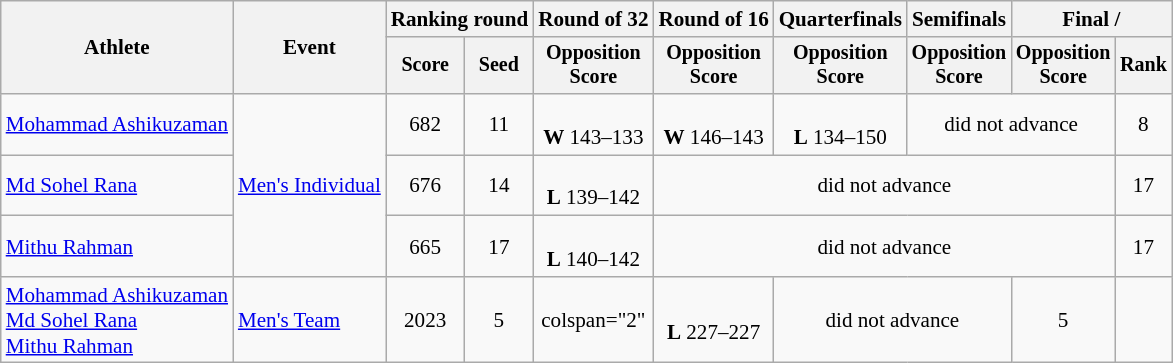<table class=wikitable style=font-size:88%;text-align:center>
<tr>
<th rowspan=2>Athlete</th>
<th rowspan=2>Event</th>
<th colspan=2>Ranking round</th>
<th>Round of 32</th>
<th>Round of 16</th>
<th>Quarterfinals</th>
<th>Semifinals</th>
<th colspan=2>Final / </th>
</tr>
<tr style=font-size:95%>
<th>Score</th>
<th>Seed</th>
<th>Opposition<br>Score</th>
<th>Opposition<br>Score</th>
<th>Opposition<br>Score</th>
<th>Opposition<br>Score</th>
<th>Opposition<br>Score</th>
<th>Rank</th>
</tr>
<tr>
<td align=left><a href='#'>Mohammad Ashikuzaman</a></td>
<td align=left rowspan=3><a href='#'>Men's Individual</a></td>
<td>682</td>
<td>11</td>
<td><br><strong>W</strong> 143–133</td>
<td><br><strong>W</strong> 146–143</td>
<td><br><strong>L</strong> 134–150</td>
<td colspan="2">did not advance</td>
<td>8</td>
</tr>
<tr>
<td align=left><a href='#'>Md Sohel Rana</a></td>
<td>676</td>
<td>14</td>
<td><br><strong>L</strong> 139–142</td>
<td colspan="4">did not advance</td>
<td>17</td>
</tr>
<tr>
<td align=left><a href='#'>Mithu Rahman</a></td>
<td>665</td>
<td>17</td>
<td><br><strong>L</strong> 140–142</td>
<td colspan="4">did not advance</td>
<td>17</td>
</tr>
<tr>
<td align=left><a href='#'>Mohammad Ashikuzaman</a><br><a href='#'>Md Sohel Rana</a><br><a href='#'>Mithu Rahman</a></td>
<td align=left><a href='#'>Men's Team</a></td>
<td>2023</td>
<td>5</td>
<td>colspan="2" </td>
<td><br><strong>L</strong> 227–227</td>
<td colspan="2">did not advance</td>
<td>5</td>
</tr>
</table>
